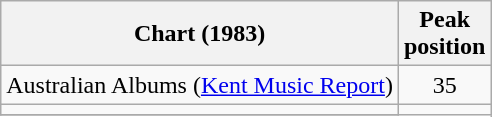<table class="wikitable">
<tr>
<th>Chart (1983)</th>
<th>Peak<br>position</th>
</tr>
<tr>
<td>Australian Albums (<a href='#'>Kent Music Report</a>)</td>
<td align="center">35</td>
</tr>
<tr>
<td></td>
</tr>
<tr>
</tr>
</table>
